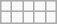<table class=wikitable>
<tr>
<td></td>
<td></td>
<td></td>
<td></td>
<td></td>
</tr>
<tr>
<td></td>
<td></td>
<td></td>
<td></td>
<td></td>
</tr>
</table>
